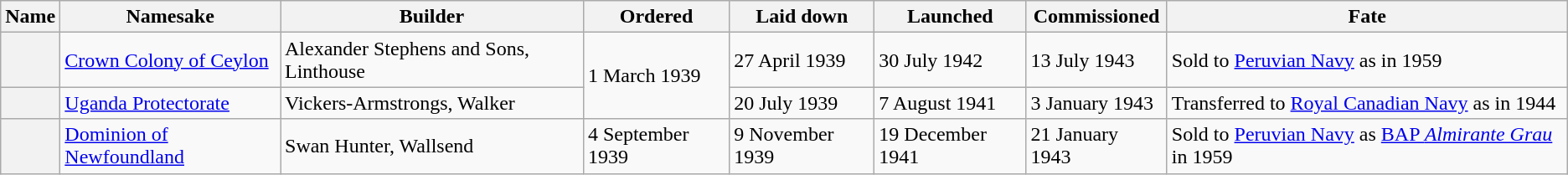<table class="wikitable plainrowheaders">
<tr>
<th scope="col">Name</th>
<th scope="col">Namesake</th>
<th scope="col">Builder</th>
<th scope="col">Ordered</th>
<th scope="col">Laid down</th>
<th scope="col">Launched</th>
<th scope="col">Commissioned</th>
<th scope="col">Fate</th>
</tr>
<tr>
<th scope="row"></th>
<td><a href='#'>Crown Colony of Ceylon</a></td>
<td>Alexander Stephens and Sons, Linthouse</td>
<td rowspan=2>1 March 1939</td>
<td>27 April 1939</td>
<td>30 July 1942</td>
<td>13 July 1943</td>
<td>Sold to <a href='#'>Peruvian Navy</a> as  in 1959</td>
</tr>
<tr>
<th scope="row"></th>
<td><a href='#'>Uganda Protectorate</a></td>
<td>Vickers-Armstrongs, Walker</td>
<td>20 July 1939</td>
<td>7 August 1941</td>
<td>3 January 1943</td>
<td>Transferred to <a href='#'>Royal Canadian Navy</a> as  in 1944</td>
</tr>
<tr>
<th scope="row"></th>
<td><a href='#'>Dominion of Newfoundland</a></td>
<td>Swan Hunter, Wallsend</td>
<td>4 September 1939</td>
<td>9 November 1939</td>
<td>19 December 1941</td>
<td>21 January 1943</td>
<td>Sold to <a href='#'>Peruvian Navy</a> as <a href='#'>BAP <em>Almirante Grau</em></a> in 1959</td>
</tr>
</table>
